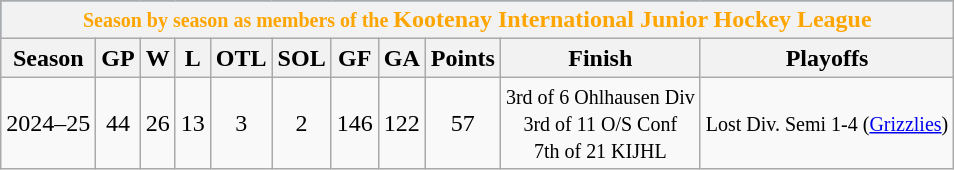<table class="wikitable" style="text-align:center">
<tr align="center" style="color: #FFA500;background:#4682B4">
<th colspan=11><small>Season by season as members of the </small>Kootenay International Junior Hockey League</th>
</tr>
<tr>
<th>Season</th>
<th>GP</th>
<th>W</th>
<th>L</th>
<th>OTL</th>
<th>SOL</th>
<th>GF</th>
<th>GA</th>
<th>Points</th>
<th>Finish</th>
<th>Playoffs</th>
</tr>
<tr>
<td>2024–25</td>
<td>44</td>
<td>26</td>
<td>13</td>
<td>3</td>
<td>2</td>
<td>146</td>
<td>122</td>
<td>57</td>
<td><small>3rd of 6 Ohlhausen Div<br>3rd of 11 O/S Conf<br> 7th of 21 KIJHL </small></td>
<td align=left><small> Lost Div. Semi 1-4 (<a href='#'>Grizzlies</a>)</small></td>
</tr>
</table>
